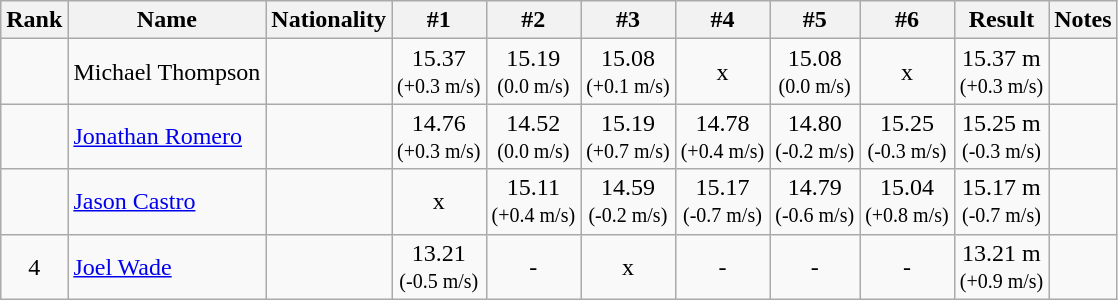<table class="wikitable sortable" style="text-align:center">
<tr>
<th>Rank</th>
<th>Name</th>
<th>Nationality</th>
<th>#1</th>
<th>#2</th>
<th>#3</th>
<th>#4</th>
<th>#5</th>
<th>#6</th>
<th>Result</th>
<th>Notes</th>
</tr>
<tr>
<td></td>
<td align=left>Michael Thompson</td>
<td align=left></td>
<td>15.37<br> <small>(+0.3 m/s)</small></td>
<td>15.19<br> <small>(0.0 m/s)</small></td>
<td>15.08<br> <small>(+0.1 m/s)</small></td>
<td>x</td>
<td>15.08<br> <small>(0.0 m/s)</small></td>
<td>x</td>
<td>15.37 m<br><small>(+0.3 m/s)</small></td>
<td></td>
</tr>
<tr>
<td></td>
<td align=left><a href='#'>Jonathan Romero</a></td>
<td align=left></td>
<td>14.76<br> <small>(+0.3 m/s)</small></td>
<td>14.52<br> <small>(0.0 m/s)</small></td>
<td>15.19<br> <small>(+0.7 m/s)</small></td>
<td>14.78<br> <small>(+0.4 m/s)</small></td>
<td>14.80<br> <small>(-0.2 m/s)</small></td>
<td>15.25<br> <small>(-0.3 m/s)</small></td>
<td>15.25 m<br><small>(-0.3 m/s)</small></td>
<td></td>
</tr>
<tr>
<td></td>
<td align=left><a href='#'>Jason Castro</a></td>
<td align=left></td>
<td>x</td>
<td>15.11<br> <small>(+0.4 m/s)</small></td>
<td>14.59<br> <small>(-0.2 m/s)</small></td>
<td>15.17<br> <small>(-0.7 m/s)</small></td>
<td>14.79<br> <small>(-0.6 m/s)</small></td>
<td>15.04<br> <small>(+0.8 m/s)</small></td>
<td>15.17 m<br><small>(-0.7 m/s)</small></td>
<td></td>
</tr>
<tr>
<td>4</td>
<td align=left><a href='#'>Joel Wade</a></td>
<td align=left></td>
<td>13.21<br> <small>(-0.5 m/s)</small></td>
<td>-</td>
<td>x</td>
<td>-</td>
<td>-</td>
<td>-</td>
<td>13.21 m<br><small>(+0.9 m/s)</small></td>
<td></td>
</tr>
</table>
